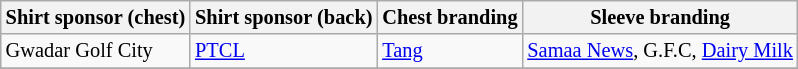<table class="wikitable"  style="font-size:85%;">
<tr>
<th>Shirt sponsor (chest)</th>
<th>Shirt sponsor (back)</th>
<th>Chest branding</th>
<th>Sleeve branding</th>
</tr>
<tr>
<td>Gwadar Golf City</td>
<td><a href='#'>PTCL</a></td>
<td><a href='#'>Tang</a></td>
<td><a href='#'>Samaa News</a>, G.F.C, <a href='#'>Dairy Milk</a></td>
</tr>
<tr>
</tr>
</table>
